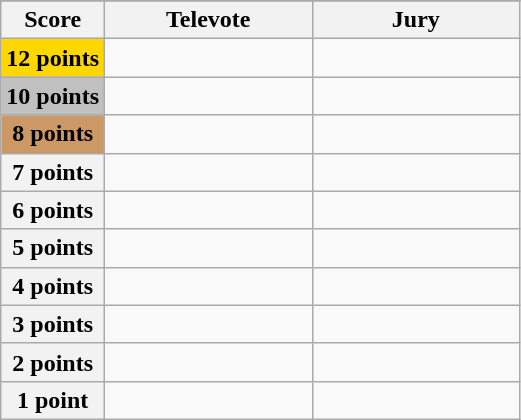<table class="wikitable">
<tr>
</tr>
<tr>
<th scope="col" width="20%">Score</th>
<th scope="col" width="40%">Televote</th>
<th scope="col" width="40%">Jury</th>
</tr>
<tr>
<th scope="row" style="background:gold">12 points</th>
<td></td>
<td></td>
</tr>
<tr>
<th scope="row" style="background:silver">10 points</th>
<td></td>
<td></td>
</tr>
<tr>
<th scope="row" style="background:#CC9966">8 points</th>
<td></td>
<td></td>
</tr>
<tr>
<th scope="row">7 points</th>
<td></td>
<td></td>
</tr>
<tr>
<th scope="row">6 points</th>
<td></td>
<td></td>
</tr>
<tr>
<th scope="row">5 points</th>
<td></td>
<td></td>
</tr>
<tr>
<th scope="row">4 points</th>
<td></td>
<td></td>
</tr>
<tr>
<th scope="row">3 points</th>
<td></td>
<td></td>
</tr>
<tr>
<th scope="row">2 points</th>
<td></td>
<td></td>
</tr>
<tr>
<th scope="row">1 point</th>
<td></td>
<td></td>
</tr>
</table>
